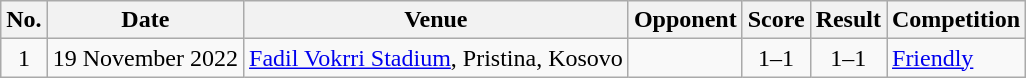<table class="wikitable sortable">
<tr>
<th scope="col">No.</th>
<th scope="col">Date</th>
<th scope="col">Venue</th>
<th scope="col">Opponent</th>
<th scope="col">Score</th>
<th scope="col">Result</th>
<th scope="col">Competition</th>
</tr>
<tr>
<td align="center">1</td>
<td>19 November 2022</td>
<td><a href='#'>Fadil Vokrri Stadium</a>, Pristina, Kosovo</td>
<td></td>
<td align="center">1–1</td>
<td align="center">1–1</td>
<td><a href='#'>Friendly</a></td>
</tr>
</table>
